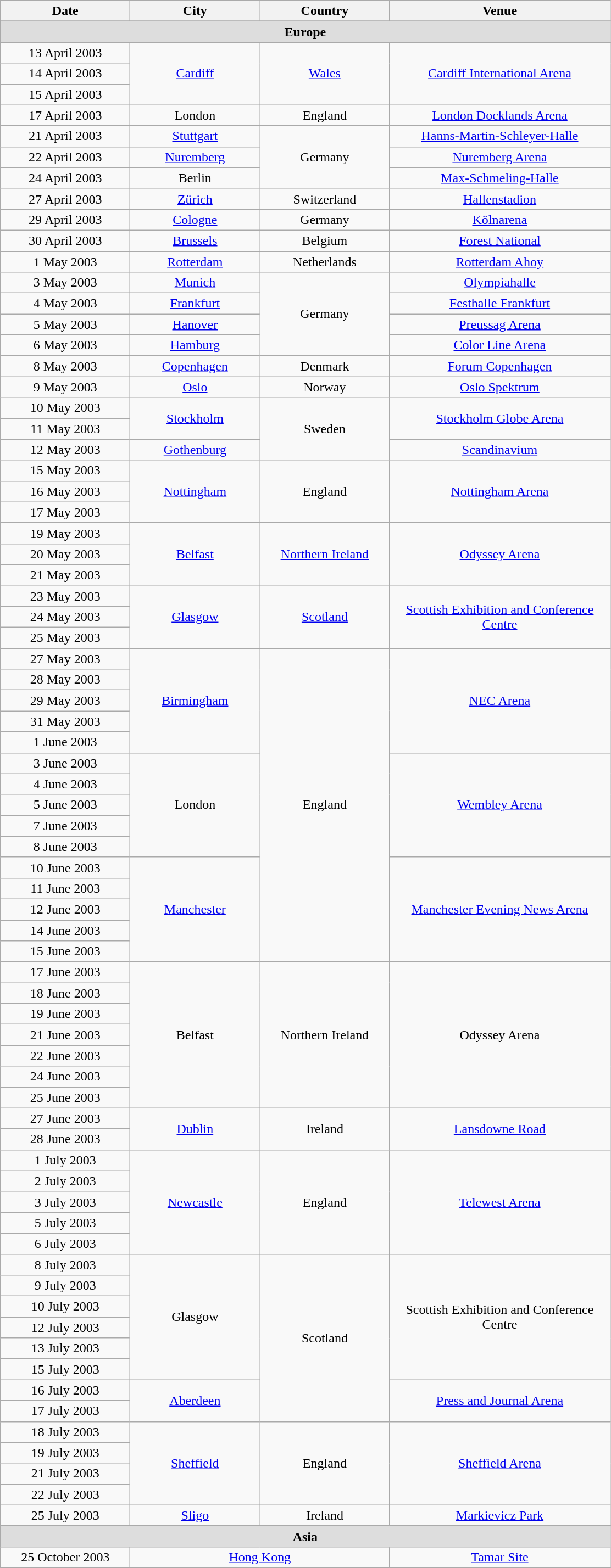<table class="wikitable" style="text-align:center;">
<tr>
<th width="150">Date</th>
<th width="150">City</th>
<th width="150">Country</th>
<th width="260">Venue</th>
</tr>
<tr>
</tr>
<tr style="background:#ddd;">
<td colspan="4" style="text-align:center;"><strong>Europe</strong></td>
</tr>
<tr>
</tr>
<tr>
<td>13 April 2003</td>
<td rowspan="3"><a href='#'>Cardiff</a></td>
<td rowspan="3"><a href='#'>Wales</a></td>
<td rowspan="3"><a href='#'>Cardiff International Arena</a></td>
</tr>
<tr>
<td>14 April 2003</td>
</tr>
<tr>
<td>15 April 2003</td>
</tr>
<tr>
<td>17 April 2003</td>
<td>London</td>
<td>England</td>
<td><a href='#'>London Docklands Arena</a></td>
</tr>
<tr>
<td>21 April 2003</td>
<td><a href='#'>Stuttgart</a></td>
<td rowspan="3">Germany</td>
<td><a href='#'>Hanns-Martin-Schleyer-Halle</a></td>
</tr>
<tr>
<td>22 April 2003</td>
<td><a href='#'>Nuremberg</a></td>
<td><a href='#'>Nuremberg Arena</a></td>
</tr>
<tr>
<td>24 April 2003</td>
<td>Berlin</td>
<td><a href='#'>Max-Schmeling-Halle</a></td>
</tr>
<tr>
<td>27 April 2003</td>
<td><a href='#'>Zürich</a></td>
<td>Switzerland</td>
<td><a href='#'>Hallenstadion</a></td>
</tr>
<tr>
<td>29 April 2003</td>
<td><a href='#'>Cologne</a></td>
<td>Germany</td>
<td><a href='#'>Kölnarena</a></td>
</tr>
<tr>
<td>30 April 2003</td>
<td><a href='#'>Brussels</a></td>
<td>Belgium</td>
<td><a href='#'>Forest National</a></td>
</tr>
<tr>
<td>1 May 2003</td>
<td><a href='#'>Rotterdam</a></td>
<td>Netherlands</td>
<td><a href='#'>Rotterdam Ahoy</a></td>
</tr>
<tr>
<td>3 May 2003</td>
<td><a href='#'>Munich</a></td>
<td rowspan="4">Germany</td>
<td><a href='#'>Olympiahalle</a></td>
</tr>
<tr>
<td>4 May 2003</td>
<td><a href='#'>Frankfurt</a></td>
<td><a href='#'>Festhalle Frankfurt</a></td>
</tr>
<tr>
<td>5 May 2003</td>
<td><a href='#'>Hanover</a></td>
<td><a href='#'>Preussag Arena</a></td>
</tr>
<tr>
<td>6 May 2003</td>
<td><a href='#'>Hamburg</a></td>
<td><a href='#'>Color Line Arena</a></td>
</tr>
<tr>
<td>8 May 2003</td>
<td><a href='#'>Copenhagen</a></td>
<td>Denmark</td>
<td><a href='#'>Forum Copenhagen</a></td>
</tr>
<tr>
<td>9 May 2003</td>
<td><a href='#'>Oslo</a></td>
<td>Norway</td>
<td><a href='#'>Oslo Spektrum</a></td>
</tr>
<tr>
<td>10 May 2003</td>
<td rowspan="2"><a href='#'>Stockholm</a></td>
<td rowspan="3">Sweden</td>
<td rowspan="2"><a href='#'>Stockholm Globe Arena</a></td>
</tr>
<tr>
<td>11 May 2003</td>
</tr>
<tr>
<td>12 May 2003</td>
<td><a href='#'>Gothenburg</a></td>
<td><a href='#'>Scandinavium</a></td>
</tr>
<tr>
<td>15 May 2003</td>
<td rowspan="3"><a href='#'>Nottingham</a></td>
<td rowspan="3">England</td>
<td rowspan="3"><a href='#'>Nottingham Arena</a></td>
</tr>
<tr>
<td>16 May 2003</td>
</tr>
<tr>
<td>17 May 2003</td>
</tr>
<tr>
<td>19 May 2003</td>
<td rowspan="3"><a href='#'>Belfast</a></td>
<td rowspan="3"><a href='#'>Northern Ireland</a></td>
<td rowspan="3"><a href='#'>Odyssey Arena</a></td>
</tr>
<tr>
<td>20 May 2003</td>
</tr>
<tr>
<td>21 May 2003</td>
</tr>
<tr>
<td>23 May 2003</td>
<td rowspan="3"><a href='#'>Glasgow</a></td>
<td rowspan="3"><a href='#'>Scotland</a></td>
<td rowspan="3"><a href='#'>Scottish Exhibition and Conference Centre</a></td>
</tr>
<tr>
<td>24 May 2003</td>
</tr>
<tr>
<td>25 May 2003</td>
</tr>
<tr>
<td>27 May 2003</td>
<td rowspan="5"><a href='#'>Birmingham</a></td>
<td rowspan="15">England</td>
<td rowspan="5"><a href='#'>NEC Arena</a></td>
</tr>
<tr>
<td>28 May 2003</td>
</tr>
<tr>
<td>29 May 2003</td>
</tr>
<tr>
<td>31 May 2003</td>
</tr>
<tr>
<td>1 June 2003</td>
</tr>
<tr>
<td>3 June 2003</td>
<td rowspan="5">London</td>
<td rowspan="5"><a href='#'>Wembley Arena</a></td>
</tr>
<tr>
<td>4 June 2003</td>
</tr>
<tr>
<td>5 June 2003</td>
</tr>
<tr>
<td>7 June 2003</td>
</tr>
<tr>
<td>8 June 2003</td>
</tr>
<tr>
<td>10 June 2003</td>
<td rowspan="5"><a href='#'>Manchester</a></td>
<td rowspan="5"><a href='#'>Manchester Evening News Arena</a></td>
</tr>
<tr>
<td>11 June 2003</td>
</tr>
<tr>
<td>12 June 2003</td>
</tr>
<tr>
<td>14 June 2003</td>
</tr>
<tr>
<td>15 June 2003</td>
</tr>
<tr>
<td>17 June 2003</td>
<td rowspan="7">Belfast</td>
<td rowspan="7">Northern Ireland</td>
<td rowspan="7">Odyssey Arena</td>
</tr>
<tr>
<td>18 June 2003</td>
</tr>
<tr>
<td>19 June 2003</td>
</tr>
<tr>
<td>21 June 2003</td>
</tr>
<tr>
<td>22 June 2003</td>
</tr>
<tr>
<td>24 June 2003</td>
</tr>
<tr>
<td>25 June 2003</td>
</tr>
<tr>
<td>27 June 2003</td>
<td rowspan="2"><a href='#'>Dublin</a></td>
<td rowspan="2">Ireland</td>
<td rowspan="2"><a href='#'>Lansdowne Road</a></td>
</tr>
<tr>
<td>28 June 2003</td>
</tr>
<tr>
<td>1 July 2003</td>
<td rowspan="5"><a href='#'>Newcastle</a></td>
<td rowspan="5">England</td>
<td rowspan="5"><a href='#'>Telewest Arena</a></td>
</tr>
<tr>
<td>2 July 2003</td>
</tr>
<tr>
<td>3 July 2003</td>
</tr>
<tr>
<td>5 July 2003</td>
</tr>
<tr>
<td>6 July 2003</td>
</tr>
<tr>
<td>8 July 2003</td>
<td rowspan="6">Glasgow</td>
<td rowspan="8">Scotland</td>
<td rowspan="6">Scottish Exhibition and Conference Centre</td>
</tr>
<tr>
<td>9 July 2003</td>
</tr>
<tr>
<td>10 July 2003</td>
</tr>
<tr>
<td>12 July 2003</td>
</tr>
<tr>
<td>13 July 2003</td>
</tr>
<tr>
<td>15 July 2003</td>
</tr>
<tr>
<td>16 July 2003</td>
<td rowspan="2"><a href='#'>Aberdeen</a></td>
<td rowspan="2"><a href='#'>Press and Journal Arena</a></td>
</tr>
<tr>
<td>17 July 2003</td>
</tr>
<tr>
<td>18 July 2003</td>
<td rowspan="4"><a href='#'>Sheffield</a></td>
<td rowspan="4">England</td>
<td rowspan="4"><a href='#'>Sheffield Arena</a></td>
</tr>
<tr>
<td>19 July 2003</td>
</tr>
<tr>
<td>21 July 2003</td>
</tr>
<tr>
<td>22 July 2003</td>
</tr>
<tr>
<td>25 July 2003</td>
<td><a href='#'>Sligo</a></td>
<td>Ireland</td>
<td><a href='#'>Markievicz Park</a></td>
</tr>
<tr>
</tr>
<tr style="background:#ddd;">
<td colspan="4" style="text-align:center;"><strong>Asia</strong></td>
</tr>
<tr>
<td>25 October 2003</td>
<td colspan="2"><a href='#'>Hong Kong</a></td>
<td><a href='#'>Tamar Site</a></td>
</tr>
<tr>
</tr>
</table>
